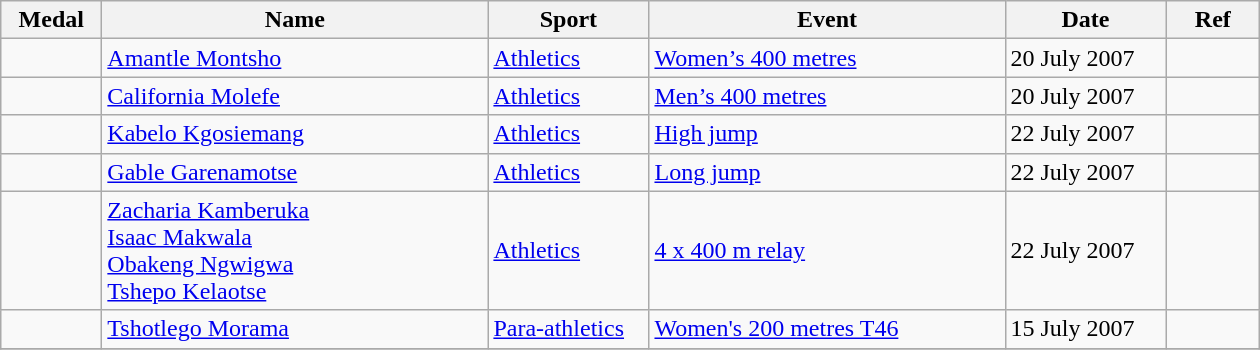<table class="wikitable sortable" style="font-size:100%">
<tr>
<th width="60">Medal</th>
<th width="250">Name</th>
<th width="100">Sport</th>
<th width="230">Event</th>
<th width="100">Date</th>
<th width="55">Ref</th>
</tr>
<tr>
<td></td>
<td><a href='#'>Amantle Montsho</a></td>
<td><a href='#'>Athletics</a></td>
<td><a href='#'>Women’s 400 metres</a></td>
<td>20 July 2007</td>
<td></td>
</tr>
<tr>
<td></td>
<td><a href='#'>California Molefe</a></td>
<td><a href='#'>Athletics</a></td>
<td><a href='#'>Men’s 400 metres</a></td>
<td>20 July 2007</td>
<td></td>
</tr>
<tr>
<td></td>
<td><a href='#'>Kabelo Kgosiemang</a></td>
<td><a href='#'>Athletics</a></td>
<td><a href='#'>High jump</a></td>
<td>22 July 2007</td>
<td></td>
</tr>
<tr>
<td></td>
<td><a href='#'>Gable Garenamotse</a></td>
<td><a href='#'>Athletics</a></td>
<td><a href='#'>Long jump</a></td>
<td>22 July 2007</td>
<td></td>
</tr>
<tr>
<td></td>
<td><a href='#'>Zacharia Kamberuka</a><br><a href='#'>Isaac Makwala</a><br><a href='#'>Obakeng Ngwigwa</a><br><a href='#'>Tshepo Kelaotse</a></td>
<td><a href='#'>Athletics</a></td>
<td><a href='#'>4 x 400 m relay</a></td>
<td>22 July 2007</td>
<td></td>
</tr>
<tr>
<td></td>
<td><a href='#'>Tshotlego Morama</a></td>
<td><a href='#'>Para-athletics</a></td>
<td><a href='#'>Women's 200 metres T46</a></td>
<td>15 July 2007</td>
<td></td>
</tr>
<tr>
</tr>
</table>
